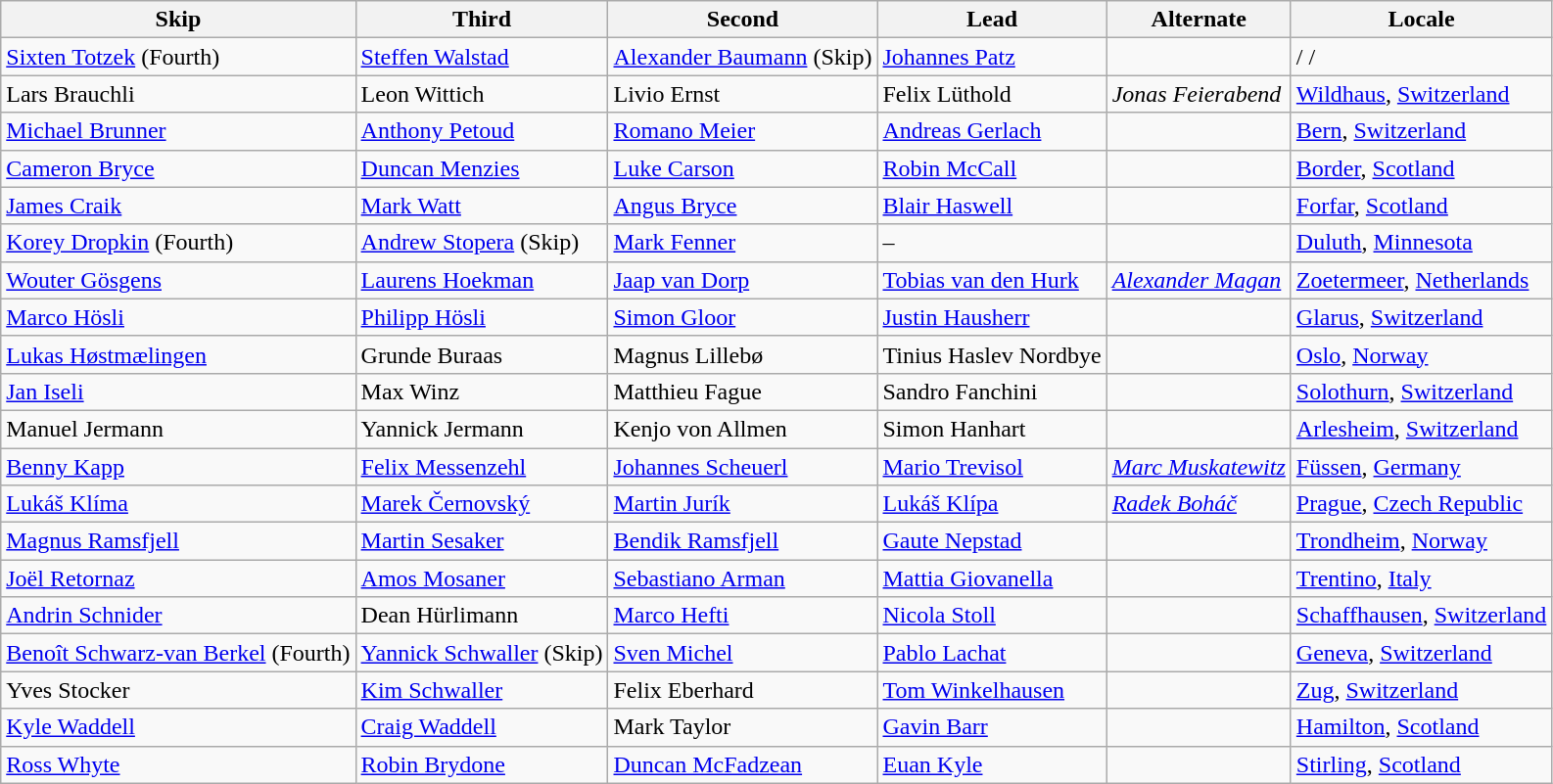<table class=wikitable>
<tr>
<th scope="col">Skip</th>
<th scope="col">Third</th>
<th scope="col">Second</th>
<th scope="col">Lead</th>
<th scope="col">Alternate</th>
<th scope="col">Locale</th>
</tr>
<tr>
<td><a href='#'>Sixten Totzek</a> (Fourth)</td>
<td><a href='#'>Steffen Walstad</a></td>
<td><a href='#'>Alexander Baumann</a> (Skip)</td>
<td><a href='#'>Johannes Patz</a></td>
<td></td>
<td> /  / </td>
</tr>
<tr>
<td>Lars Brauchli</td>
<td>Leon Wittich</td>
<td>Livio Ernst</td>
<td>Felix Lüthold</td>
<td><em>Jonas Feierabend</em></td>
<td> <a href='#'>Wildhaus</a>, <a href='#'>Switzerland</a></td>
</tr>
<tr>
<td><a href='#'>Michael Brunner</a></td>
<td><a href='#'>Anthony Petoud</a></td>
<td><a href='#'>Romano Meier</a></td>
<td><a href='#'>Andreas Gerlach</a></td>
<td></td>
<td> <a href='#'>Bern</a>, <a href='#'>Switzerland</a></td>
</tr>
<tr>
<td><a href='#'>Cameron Bryce</a></td>
<td><a href='#'>Duncan Menzies</a></td>
<td><a href='#'>Luke Carson</a></td>
<td><a href='#'>Robin McCall</a></td>
<td></td>
<td> <a href='#'>Border</a>, <a href='#'>Scotland</a></td>
</tr>
<tr>
<td><a href='#'>James Craik</a></td>
<td><a href='#'>Mark Watt</a></td>
<td><a href='#'>Angus Bryce</a></td>
<td><a href='#'>Blair Haswell</a></td>
<td></td>
<td> <a href='#'>Forfar</a>, <a href='#'>Scotland</a></td>
</tr>
<tr>
<td><a href='#'>Korey Dropkin</a> (Fourth)</td>
<td><a href='#'>Andrew Stopera</a> (Skip)</td>
<td><a href='#'>Mark Fenner</a></td>
<td>–</td>
<td></td>
<td> <a href='#'>Duluth</a>, <a href='#'>Minnesota</a></td>
</tr>
<tr>
<td><a href='#'>Wouter Gösgens</a></td>
<td><a href='#'>Laurens Hoekman</a></td>
<td><a href='#'>Jaap van Dorp</a></td>
<td><a href='#'>Tobias van den Hurk</a></td>
<td><em><a href='#'>Alexander Magan</a></em></td>
<td> <a href='#'>Zoetermeer</a>, <a href='#'>Netherlands</a></td>
</tr>
<tr>
<td><a href='#'>Marco Hösli</a></td>
<td><a href='#'>Philipp Hösli</a></td>
<td><a href='#'>Simon Gloor</a></td>
<td><a href='#'>Justin Hausherr</a></td>
<td></td>
<td> <a href='#'>Glarus</a>, <a href='#'>Switzerland</a></td>
</tr>
<tr>
<td><a href='#'>Lukas Høstmælingen</a></td>
<td>Grunde Buraas</td>
<td>Magnus Lillebø</td>
<td>Tinius Haslev Nordbye</td>
<td></td>
<td> <a href='#'>Oslo</a>, <a href='#'>Norway</a></td>
</tr>
<tr>
<td><a href='#'>Jan Iseli</a></td>
<td>Max Winz</td>
<td>Matthieu Fague</td>
<td>Sandro Fanchini</td>
<td></td>
<td> <a href='#'>Solothurn</a>, <a href='#'>Switzerland</a></td>
</tr>
<tr>
<td>Manuel Jermann</td>
<td>Yannick Jermann</td>
<td>Kenjo von Allmen</td>
<td>Simon Hanhart</td>
<td></td>
<td> <a href='#'>Arlesheim</a>, <a href='#'>Switzerland</a></td>
</tr>
<tr>
<td><a href='#'>Benny Kapp</a></td>
<td><a href='#'>Felix Messenzehl</a></td>
<td><a href='#'>Johannes Scheuerl</a></td>
<td><a href='#'>Mario Trevisol</a></td>
<td><em><a href='#'>Marc Muskatewitz</a></em></td>
<td> <a href='#'>Füssen</a>, <a href='#'>Germany</a></td>
</tr>
<tr>
<td><a href='#'>Lukáš Klíma</a></td>
<td><a href='#'>Marek Černovský</a></td>
<td><a href='#'>Martin Jurík</a></td>
<td><a href='#'>Lukáš Klípa</a></td>
<td><em><a href='#'>Radek Boháč</a></em></td>
<td> <a href='#'>Prague</a>, <a href='#'>Czech Republic</a></td>
</tr>
<tr>
<td><a href='#'>Magnus Ramsfjell</a></td>
<td><a href='#'>Martin Sesaker</a></td>
<td><a href='#'>Bendik Ramsfjell</a></td>
<td><a href='#'>Gaute Nepstad</a></td>
<td></td>
<td> <a href='#'>Trondheim</a>, <a href='#'>Norway</a></td>
</tr>
<tr>
<td><a href='#'>Joël Retornaz</a></td>
<td><a href='#'>Amos Mosaner</a></td>
<td><a href='#'>Sebastiano Arman</a></td>
<td><a href='#'>Mattia Giovanella</a></td>
<td></td>
<td> <a href='#'>Trentino</a>, <a href='#'>Italy</a></td>
</tr>
<tr>
<td><a href='#'>Andrin Schnider</a></td>
<td>Dean Hürlimann</td>
<td><a href='#'>Marco Hefti</a></td>
<td><a href='#'>Nicola Stoll</a></td>
<td></td>
<td> <a href='#'>Schaffhausen</a>, <a href='#'>Switzerland</a></td>
</tr>
<tr>
<td><a href='#'>Benoît Schwarz-van Berkel</a> (Fourth)</td>
<td><a href='#'>Yannick Schwaller</a> (Skip)</td>
<td><a href='#'>Sven Michel</a></td>
<td><a href='#'>Pablo Lachat</a></td>
<td></td>
<td> <a href='#'>Geneva</a>, <a href='#'>Switzerland</a></td>
</tr>
<tr>
<td>Yves Stocker</td>
<td><a href='#'>Kim Schwaller</a></td>
<td>Felix Eberhard</td>
<td><a href='#'>Tom Winkelhausen</a></td>
<td></td>
<td> <a href='#'>Zug</a>, <a href='#'>Switzerland</a></td>
</tr>
<tr>
<td><a href='#'>Kyle Waddell</a></td>
<td><a href='#'>Craig Waddell</a></td>
<td>Mark Taylor</td>
<td><a href='#'>Gavin Barr</a></td>
<td></td>
<td> <a href='#'>Hamilton</a>, <a href='#'>Scotland</a></td>
</tr>
<tr>
<td><a href='#'>Ross Whyte</a></td>
<td><a href='#'>Robin Brydone</a></td>
<td><a href='#'>Duncan McFadzean</a></td>
<td><a href='#'>Euan Kyle</a></td>
<td></td>
<td> <a href='#'>Stirling</a>, <a href='#'>Scotland</a></td>
</tr>
</table>
